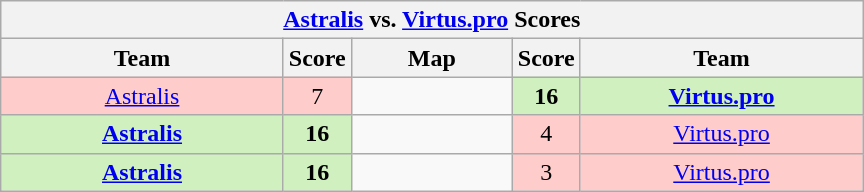<table class="wikitable" style="text-align: center;">
<tr>
<th colspan=5><a href='#'>Astralis</a> vs. <a href='#'>Virtus.pro</a> Scores</th>
</tr>
<tr>
<th width="181px">Team</th>
<th width="20px">Score</th>
<th width="100px">Map</th>
<th width="20px">Score</th>
<th width="181px">Team</th>
</tr>
<tr>
<td style="background: #FFCCCC;"><a href='#'>Astralis</a></td>
<td style="background: #FFCCCC;">7</td>
<td></td>
<td style="background: #D0F0C0;"><strong>16</strong></td>
<td style="background: #D0F0C0;"><strong><a href='#'>Virtus.pro</a></strong></td>
</tr>
<tr>
<td style="background: #D0F0C0;"><strong><a href='#'>Astralis</a></strong></td>
<td style="background: #D0F0C0;"><strong>16</strong></td>
<td></td>
<td style="background: #FFCCCC;">4</td>
<td style="background: #FFCCCC;"><a href='#'>Virtus.pro</a></td>
</tr>
<tr>
<td style="background: #D0F0C0;"><strong><a href='#'>Astralis</a></strong></td>
<td style="background: #D0F0C0;"><strong>16</strong></td>
<td></td>
<td style="background: #FFCCCC;">3</td>
<td style="background: #FFCCCC;"><a href='#'>Virtus.pro</a></td>
</tr>
</table>
